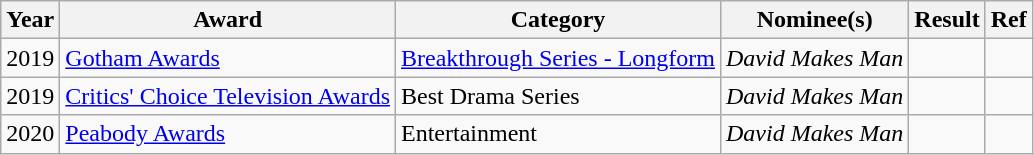<table class="wikitable">
<tr>
<th>Year</th>
<th>Award</th>
<th>Category</th>
<th>Nominee(s)</th>
<th>Result</th>
<th>Ref</th>
</tr>
<tr>
<td>2019</td>
<td><a href='#'>Gotham Awards</a></td>
<td><a href='#'>Breakthrough Series - Longform</a></td>
<td><em>David Makes Man</em></td>
<td></td>
<td align="center"></td>
</tr>
<tr>
<td>2019</td>
<td><a href='#'>Critics' Choice Television Awards</a></td>
<td>Best Drama Series</td>
<td><em>David Makes Man</em></td>
<td></td>
<td align="center"></td>
</tr>
<tr>
<td>2020</td>
<td><a href='#'>Peabody Awards</a></td>
<td>Entertainment</td>
<td><em>David Makes Man</em></td>
<td></td>
<td align="center"></td>
</tr>
</table>
